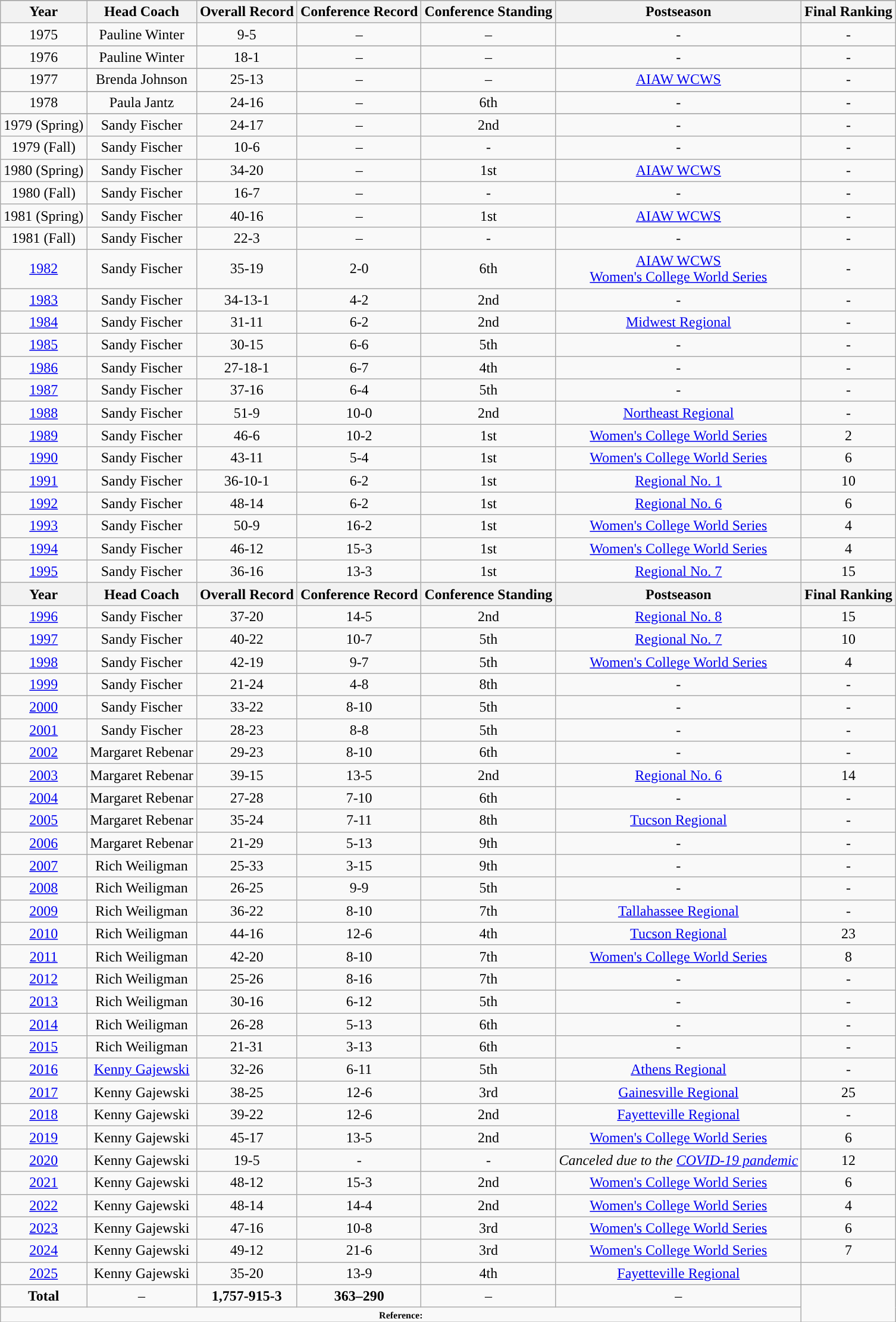<table class="wikitable" style="text-align: center">
<tr align=center>
</tr>
<tr>
<th>Year</th>
<th>Head Coach</th>
<th>Overall Record</th>
<th>Conference Record</th>
<th>Conference Standing</th>
<th>Postseason</th>
<th>Final Ranking</th>
</tr>
<tr>
<td>1975</td>
<td>Pauline Winter</td>
<td>9-5</td>
<td>–</td>
<td>–</td>
<td>-</td>
<td>-</td>
</tr>
<tr>
</tr>
<tr>
<td>1976</td>
<td>Pauline Winter</td>
<td>18-1</td>
<td>–</td>
<td>–</td>
<td>-</td>
<td>-</td>
</tr>
<tr>
</tr>
<tr>
<td>1977</td>
<td>Brenda Johnson</td>
<td>25-13</td>
<td>–</td>
<td>–</td>
<td><a href='#'>AIAW WCWS</a></td>
<td>-</td>
</tr>
<tr>
</tr>
<tr>
<td>1978</td>
<td>Paula Jantz</td>
<td>24-16</td>
<td>–</td>
<td>6th</td>
<td>-</td>
<td>-</td>
</tr>
<tr>
</tr>
<tr>
<td>1979 (Spring)</td>
<td>Sandy Fischer</td>
<td>24-17</td>
<td>–</td>
<td>2nd</td>
<td>-</td>
<td>-</td>
</tr>
<tr>
<td>1979 (Fall)</td>
<td>Sandy Fischer</td>
<td>10-6</td>
<td>–</td>
<td>-</td>
<td>-</td>
<td>-</td>
</tr>
<tr>
<td>1980 (Spring)</td>
<td>Sandy Fischer</td>
<td>34-20</td>
<td>–</td>
<td>1st</td>
<td><a href='#'>AIAW WCWS</a></td>
<td>-</td>
</tr>
<tr>
<td>1980 (Fall)</td>
<td>Sandy Fischer</td>
<td>16-7</td>
<td>–</td>
<td>-</td>
<td>-</td>
<td>-</td>
</tr>
<tr>
<td>1981 (Spring)</td>
<td>Sandy Fischer</td>
<td>40-16</td>
<td>–</td>
<td>1st</td>
<td><a href='#'>AIAW WCWS</a></td>
<td>-</td>
</tr>
<tr>
<td>1981 (Fall)</td>
<td>Sandy Fischer</td>
<td>22-3</td>
<td>–</td>
<td>-</td>
<td>-</td>
<td>-</td>
</tr>
<tr>
<td><a href='#'>1982</a></td>
<td>Sandy Fischer</td>
<td>35-19</td>
<td>2-0</td>
<td>6th</td>
<td><a href='#'>AIAW WCWS</a><br><a href='#'>Women's College World Series</a></td>
<td>-</td>
</tr>
<tr>
<td><a href='#'>1983</a></td>
<td>Sandy Fischer</td>
<td>34-13-1</td>
<td>4-2</td>
<td>2nd</td>
<td>-</td>
<td>-</td>
</tr>
<tr>
<td><a href='#'>1984</a></td>
<td>Sandy Fischer</td>
<td>31-11</td>
<td>6-2</td>
<td>2nd</td>
<td><a href='#'>Midwest Regional</a></td>
<td>-</td>
</tr>
<tr>
<td><a href='#'>1985</a></td>
<td>Sandy Fischer</td>
<td>30-15</td>
<td>6-6</td>
<td>5th</td>
<td>-</td>
<td>-</td>
</tr>
<tr>
<td><a href='#'>1986</a></td>
<td>Sandy Fischer</td>
<td>27-18-1</td>
<td>6-7</td>
<td>4th</td>
<td>-</td>
<td>-</td>
</tr>
<tr>
<td><a href='#'>1987</a></td>
<td>Sandy Fischer</td>
<td>37-16</td>
<td>6-4</td>
<td>5th</td>
<td>-</td>
<td>-</td>
</tr>
<tr>
<td><a href='#'>1988</a></td>
<td>Sandy Fischer</td>
<td>51-9</td>
<td>10-0</td>
<td>2nd</td>
<td><a href='#'>Northeast Regional</a></td>
<td>-</td>
</tr>
<tr>
<td><a href='#'>1989</a></td>
<td>Sandy Fischer</td>
<td>46-6</td>
<td>10-2</td>
<td>1st</td>
<td><a href='#'>Women's College World Series</a></td>
<td>2</td>
</tr>
<tr>
<td><a href='#'>1990</a></td>
<td>Sandy Fischer</td>
<td>43-11</td>
<td>5-4</td>
<td>1st</td>
<td><a href='#'>Women's College World Series</a></td>
<td>6</td>
</tr>
<tr>
<td><a href='#'>1991</a></td>
<td>Sandy Fischer</td>
<td>36-10-1</td>
<td>6-2</td>
<td>1st</td>
<td><a href='#'>Regional No. 1</a></td>
<td>10</td>
</tr>
<tr>
<td><a href='#'>1992</a></td>
<td>Sandy Fischer</td>
<td>48-14</td>
<td>6-2</td>
<td>1st</td>
<td><a href='#'>Regional No. 6</a></td>
<td>6</td>
</tr>
<tr>
<td><a href='#'>1993</a></td>
<td>Sandy Fischer</td>
<td>50-9</td>
<td>16-2</td>
<td>1st</td>
<td><a href='#'>Women's College World Series</a></td>
<td>4</td>
</tr>
<tr>
<td><a href='#'>1994</a></td>
<td>Sandy Fischer</td>
<td>46-12</td>
<td>15-3</td>
<td>1st</td>
<td><a href='#'>Women's College World Series</a></td>
<td>4</td>
</tr>
<tr>
<td><a href='#'>1995</a></td>
<td>Sandy Fischer</td>
<td>36-16</td>
<td>13-3</td>
<td>1st</td>
<td><a href='#'>Regional No. 7</a></td>
<td>15<br></td>
</tr>
<tr>
<th>Year</th>
<th>Head Coach</th>
<th>Overall Record</th>
<th>Conference Record</th>
<th>Conference Standing</th>
<th>Postseason</th>
<th>Final Ranking</th>
</tr>
<tr>
<td><a href='#'>1996</a></td>
<td>Sandy Fischer</td>
<td>37-20</td>
<td>14-5</td>
<td>2nd</td>
<td><a href='#'>Regional No. 8</a></td>
<td>15</td>
</tr>
<tr>
<td><a href='#'>1997</a></td>
<td>Sandy Fischer</td>
<td>40-22</td>
<td>10-7</td>
<td>5th</td>
<td><a href='#'>Regional No. 7</a></td>
<td>10</td>
</tr>
<tr>
<td><a href='#'>1998</a></td>
<td>Sandy Fischer</td>
<td>42-19</td>
<td>9-7</td>
<td>5th</td>
<td><a href='#'>Women's College World Series</a></td>
<td>4</td>
</tr>
<tr>
<td><a href='#'>1999</a></td>
<td>Sandy Fischer</td>
<td>21-24</td>
<td>4-8</td>
<td>8th</td>
<td>-</td>
<td>-</td>
</tr>
<tr>
<td><a href='#'>2000</a></td>
<td>Sandy Fischer</td>
<td>33-22</td>
<td>8-10</td>
<td>5th</td>
<td>-</td>
<td>-</td>
</tr>
<tr>
<td><a href='#'>2001</a></td>
<td>Sandy Fischer</td>
<td>28-23</td>
<td>8-8</td>
<td>5th</td>
<td>-</td>
<td>-</td>
</tr>
<tr>
<td><a href='#'>2002</a></td>
<td>Margaret Rebenar</td>
<td>29-23</td>
<td>8-10</td>
<td>6th</td>
<td>-</td>
<td>-</td>
</tr>
<tr>
<td><a href='#'>2003</a></td>
<td>Margaret Rebenar</td>
<td>39-15</td>
<td>13-5</td>
<td>2nd</td>
<td><a href='#'>Regional No. 6</a></td>
<td>14</td>
</tr>
<tr>
<td><a href='#'>2004</a></td>
<td>Margaret Rebenar</td>
<td>27-28</td>
<td>7-10</td>
<td>6th</td>
<td>-</td>
<td>-</td>
</tr>
<tr>
<td><a href='#'>2005</a></td>
<td>Margaret Rebenar</td>
<td>35-24</td>
<td>7-11</td>
<td>8th</td>
<td><a href='#'>Tucson Regional</a></td>
<td>-</td>
</tr>
<tr>
<td><a href='#'>2006</a></td>
<td>Margaret Rebenar</td>
<td>21-29</td>
<td>5-13</td>
<td>9th</td>
<td>-</td>
<td>-</td>
</tr>
<tr>
<td><a href='#'>2007</a></td>
<td>Rich Weiligman</td>
<td>25-33</td>
<td>3-15</td>
<td>9th</td>
<td>-</td>
<td>-</td>
</tr>
<tr>
<td><a href='#'>2008</a></td>
<td>Rich Weiligman</td>
<td>26-25</td>
<td>9-9</td>
<td>5th</td>
<td>-</td>
<td>-</td>
</tr>
<tr>
<td><a href='#'>2009</a></td>
<td>Rich Weiligman</td>
<td>36-22</td>
<td>8-10</td>
<td>7th</td>
<td><a href='#'>Tallahassee Regional</a></td>
<td>-</td>
</tr>
<tr>
<td><a href='#'>2010</a></td>
<td>Rich Weiligman</td>
<td>44-16</td>
<td>12-6</td>
<td>4th</td>
<td><a href='#'>Tucson Regional</a></td>
<td>23</td>
</tr>
<tr>
<td><a href='#'>2011</a></td>
<td>Rich Weiligman</td>
<td>42-20</td>
<td>8-10</td>
<td>7th</td>
<td><a href='#'>Women's College World Series</a></td>
<td>8</td>
</tr>
<tr>
<td><a href='#'>2012</a></td>
<td>Rich Weiligman</td>
<td>25-26</td>
<td>8-16</td>
<td>7th</td>
<td>-</td>
<td>-</td>
</tr>
<tr>
<td><a href='#'>2013</a></td>
<td>Rich Weiligman</td>
<td>30-16</td>
<td>6-12</td>
<td>5th</td>
<td>-</td>
<td>-</td>
</tr>
<tr>
<td><a href='#'>2014</a></td>
<td>Rich Weiligman</td>
<td>26-28</td>
<td>5-13</td>
<td>6th</td>
<td>-</td>
<td>-</td>
</tr>
<tr>
<td><a href='#'>2015</a></td>
<td>Rich Weiligman</td>
<td>21-31</td>
<td>3-13</td>
<td>6th</td>
<td>-</td>
<td>-</td>
</tr>
<tr>
<td><a href='#'>2016</a></td>
<td><a href='#'>Kenny Gajewski</a></td>
<td>32-26</td>
<td>6-11</td>
<td>5th</td>
<td><a href='#'>Athens Regional</a></td>
<td>-</td>
</tr>
<tr>
<td><a href='#'>2017</a></td>
<td>Kenny Gajewski</td>
<td>38-25</td>
<td>12-6</td>
<td>3rd</td>
<td><a href='#'>Gainesville Regional</a></td>
<td>25</td>
</tr>
<tr>
<td><a href='#'>2018</a></td>
<td>Kenny Gajewski</td>
<td>39-22</td>
<td>12-6</td>
<td>2nd</td>
<td><a href='#'>Fayetteville Regional</a></td>
<td>-</td>
</tr>
<tr>
<td><a href='#'>2019</a></td>
<td>Kenny Gajewski</td>
<td>45-17</td>
<td>13-5</td>
<td>2nd</td>
<td><a href='#'>Women's College World Series</a></td>
<td>6</td>
</tr>
<tr>
<td><a href='#'>2020</a></td>
<td>Kenny Gajewski</td>
<td>19-5</td>
<td>-</td>
<td>-</td>
<td><em>Canceled due to the <a href='#'>COVID-19 pandemic</a></em></td>
<td>12</td>
</tr>
<tr>
<td><a href='#'>2021</a></td>
<td>Kenny Gajewski</td>
<td>48-12</td>
<td>15-3</td>
<td>2nd</td>
<td><a href='#'>Women's College World Series</a></td>
<td>6</td>
</tr>
<tr>
<td><a href='#'>2022</a></td>
<td>Kenny Gajewski</td>
<td>48-14</td>
<td>14-4</td>
<td>2nd</td>
<td><a href='#'>Women's College World Series</a></td>
<td>4</td>
</tr>
<tr>
<td><a href='#'>2023</a></td>
<td>Kenny Gajewski</td>
<td>47-16</td>
<td>10-8</td>
<td>3rd</td>
<td><a href='#'>Women's College World Series</a></td>
<td>6</td>
</tr>
<tr>
<td><a href='#'>2024</a></td>
<td>Kenny Gajewski</td>
<td>49-12</td>
<td>21-6</td>
<td>3rd</td>
<td><a href='#'>Women's College World Series</a></td>
<td>7</td>
</tr>
<tr>
<td><a href='#'>2025</a></td>
<td>Kenny Gajewski</td>
<td>35-20</td>
<td>13-9</td>
<td>4th</td>
<td><a href='#'>Fayetteville Regional</a></td>
<td></td>
</tr>
<tr>
<td><strong>Total</strong></td>
<td>–</td>
<td><strong>1,757-915-3</strong></td>
<td><strong>363–290</strong></td>
<td>–</td>
<td>–</td>
</tr>
<tr>
<td colspan="6"  style="font-size:8pt; text-align:center;"><strong>Reference:</strong></td>
</tr>
</table>
